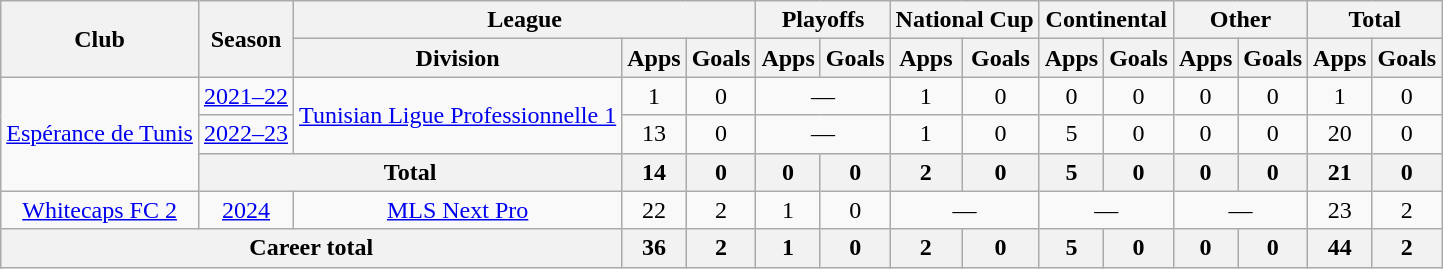<table class=wikitable style="text-align: center;">
<tr>
<th rowspan=2>Club</th>
<th rowspan=2>Season</th>
<th colspan=3>League</th>
<th colspan=2>Playoffs</th>
<th colspan=2>National Cup</th>
<th colspan=2>Continental</th>
<th colspan=2>Other</th>
<th colspan=2>Total</th>
</tr>
<tr>
<th>Division</th>
<th>Apps</th>
<th>Goals</th>
<th>Apps</th>
<th>Goals</th>
<th>Apps</th>
<th>Goals</th>
<th>Apps</th>
<th>Goals</th>
<th>Apps</th>
<th>Goals</th>
<th>Apps</th>
<th>Goals</th>
</tr>
<tr>
<td rowspan=3><a href='#'>Espérance de Tunis</a></td>
<td><a href='#'>2021–22</a></td>
<td rowspan=2><a href='#'>Tunisian Ligue Professionnelle 1</a></td>
<td>1</td>
<td>0</td>
<td colspan="2">—</td>
<td>1</td>
<td>0</td>
<td>0</td>
<td>0</td>
<td>0</td>
<td>0</td>
<td>1</td>
<td>0</td>
</tr>
<tr>
<td><a href='#'>2022–23</a></td>
<td>13</td>
<td>0</td>
<td colspan="2">—</td>
<td>1</td>
<td>0</td>
<td>5</td>
<td>0</td>
<td>0</td>
<td>0</td>
<td>20</td>
<td>0</td>
</tr>
<tr>
<th colspan="2">Total</th>
<th>14</th>
<th>0</th>
<th>0</th>
<th>0</th>
<th>2</th>
<th>0</th>
<th>5</th>
<th>0</th>
<th>0</th>
<th>0</th>
<th>21</th>
<th>0</th>
</tr>
<tr>
<td><a href='#'>Whitecaps FC 2</a></td>
<td><a href='#'>2024</a></td>
<td><a href='#'>MLS Next Pro</a></td>
<td>22</td>
<td>2</td>
<td>1</td>
<td>0</td>
<td colspan="2">—</td>
<td colspan="2">—</td>
<td colspan="2">—</td>
<td>23</td>
<td>2</td>
</tr>
<tr>
<th colspan=3>Career total</th>
<th>36</th>
<th>2</th>
<th>1</th>
<th>0</th>
<th>2</th>
<th>0</th>
<th>5</th>
<th>0</th>
<th>0</th>
<th>0</th>
<th>44</th>
<th>2</th>
</tr>
</table>
